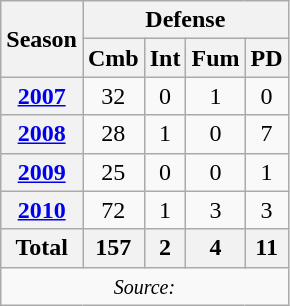<table class="wikitable" style="text-align: center;">
<tr>
<th rowspan="2">Season</th>
<th colspan="4">Defense</th>
</tr>
<tr>
<th>Cmb</th>
<th>Int</th>
<th>Fum</th>
<th>PD</th>
</tr>
<tr>
<th><a href='#'>2007</a></th>
<td>32</td>
<td>0</td>
<td>1</td>
<td>0</td>
</tr>
<tr>
<th><a href='#'>2008</a></th>
<td>28</td>
<td>1</td>
<td>0</td>
<td>7</td>
</tr>
<tr>
<th><a href='#'>2009</a></th>
<td>25</td>
<td>0</td>
<td>0</td>
<td>1</td>
</tr>
<tr>
<th><a href='#'>2010</a></th>
<td>72</td>
<td>1</td>
<td>3</td>
<td>3</td>
</tr>
<tr>
<th>Total</th>
<th>157</th>
<th>2</th>
<th>4</th>
<th>11</th>
</tr>
<tr>
<td colspan="9"><small><em>Source:</em></small></td>
</tr>
</table>
